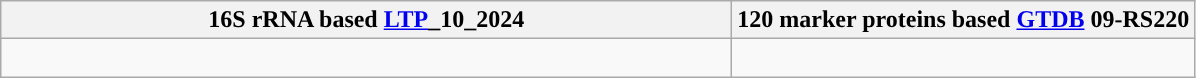<table class="wikitable">
<tr>
<th colspan=1 style="width: 30em;">16S rRNA based <a href='#'>LTP</a>_10_2024</th>
<th colspan=1>120 marker proteins based <a href='#'>GTDB</a> 09-RS220</th>
</tr>
<tr>
<td style="vertical-align:top"><br></td>
<td><br></td>
</tr>
</table>
